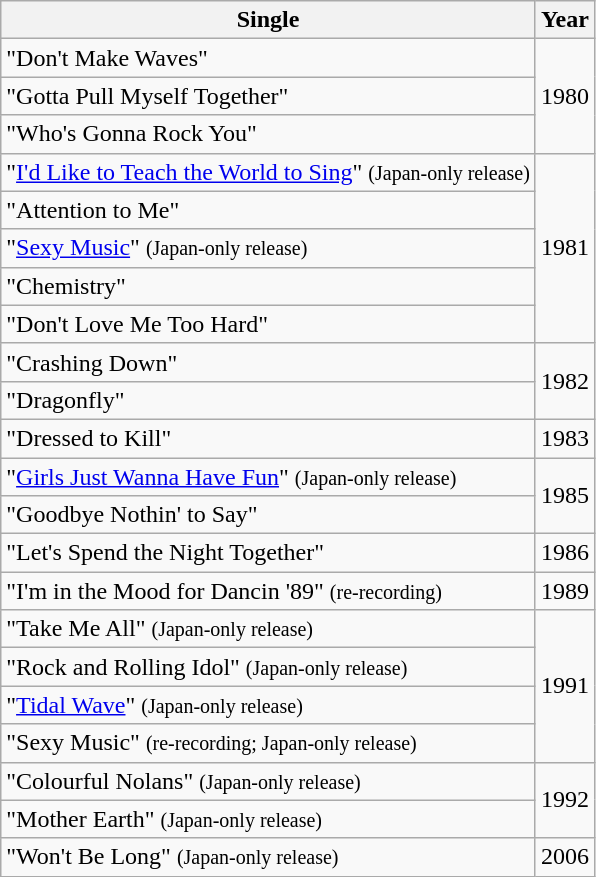<table class="wikitable">
<tr>
<th>Single</th>
<th>Year</th>
</tr>
<tr>
<td>"Don't Make Waves"</td>
<td rowspan="3">1980</td>
</tr>
<tr>
<td>"Gotta Pull Myself Together"</td>
</tr>
<tr>
<td>"Who's Gonna Rock You"</td>
</tr>
<tr>
<td>"<a href='#'>I'd Like to Teach the World to Sing</a>" <small>(Japan-only release)</small></td>
<td rowspan="5">1981</td>
</tr>
<tr>
<td>"Attention to Me"</td>
</tr>
<tr>
<td>"<a href='#'>Sexy Music</a>" <small>(Japan-only release)</small></td>
</tr>
<tr>
<td>"Chemistry"</td>
</tr>
<tr>
<td>"Don't Love Me Too Hard"</td>
</tr>
<tr>
<td>"Crashing Down"</td>
<td rowspan="2">1982</td>
</tr>
<tr>
<td>"Dragonfly"</td>
</tr>
<tr>
<td>"Dressed to Kill"</td>
<td>1983</td>
</tr>
<tr>
<td>"<a href='#'>Girls Just Wanna Have Fun</a>" <small>(Japan-only release)</small></td>
<td rowspan="2">1985</td>
</tr>
<tr>
<td>"Goodbye Nothin' to Say"</td>
</tr>
<tr>
<td>"Let's Spend the Night Together"</td>
<td>1986</td>
</tr>
<tr>
<td>"I'm in the Mood for Dancin '89" <small>(re-recording)</small></td>
<td>1989</td>
</tr>
<tr>
<td>"Take Me All" <small>(Japan-only release)</small></td>
<td rowspan="4">1991</td>
</tr>
<tr>
<td>"Rock and Rolling Idol" <small>(Japan-only release)</small></td>
</tr>
<tr>
<td>"<a href='#'>Tidal Wave</a>" <small>(Japan-only release)</small></td>
</tr>
<tr>
<td>"Sexy Music" <small>(re-recording; Japan-only release)</small></td>
</tr>
<tr>
<td>"Colourful Nolans" <small>(Japan-only release)</small></td>
<td rowspan="2">1992</td>
</tr>
<tr>
<td>"Mother Earth" <small>(Japan-only release)</small></td>
</tr>
<tr>
<td>"Won't Be Long" <small>(Japan-only release)</small></td>
<td>2006</td>
</tr>
</table>
